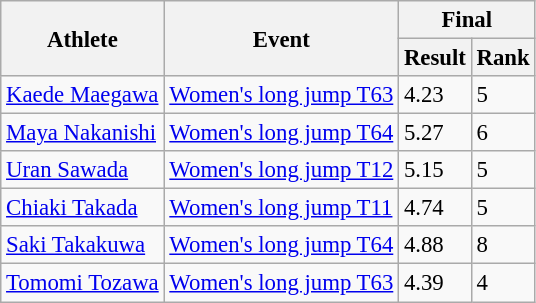<table class=wikitable style="font-size:95%" style="text-align:center">
<tr>
<th rowspan="2">Athlete</th>
<th rowspan="2">Event</th>
<th colspan="2">Final</th>
</tr>
<tr>
<th>Result</th>
<th>Rank</th>
</tr>
<tr>
<td align=left><a href='#'>Kaede Maegawa</a></td>
<td align=left><a href='#'>Women's long jump T63</a></td>
<td>4.23</td>
<td>5</td>
</tr>
<tr>
<td align=left><a href='#'>Maya Nakanishi</a></td>
<td align=left><a href='#'>Women's long jump T64</a></td>
<td>5.27</td>
<td>6</td>
</tr>
<tr>
<td align=left><a href='#'>Uran Sawada</a></td>
<td align=left><a href='#'>Women's long jump T12</a></td>
<td>5.15</td>
<td>5</td>
</tr>
<tr>
<td align=left><a href='#'>Chiaki Takada</a></td>
<td align=left><a href='#'>Women's long jump T11</a></td>
<td>4.74</td>
<td>5</td>
</tr>
<tr>
<td align=left><a href='#'>Saki Takakuwa</a></td>
<td align=left><a href='#'>Women's long jump T64</a></td>
<td>4.88</td>
<td>8</td>
</tr>
<tr>
<td align=left><a href='#'>Tomomi Tozawa</a></td>
<td align=left><a href='#'>Women's long jump T63</a></td>
<td>4.39</td>
<td>4</td>
</tr>
</table>
